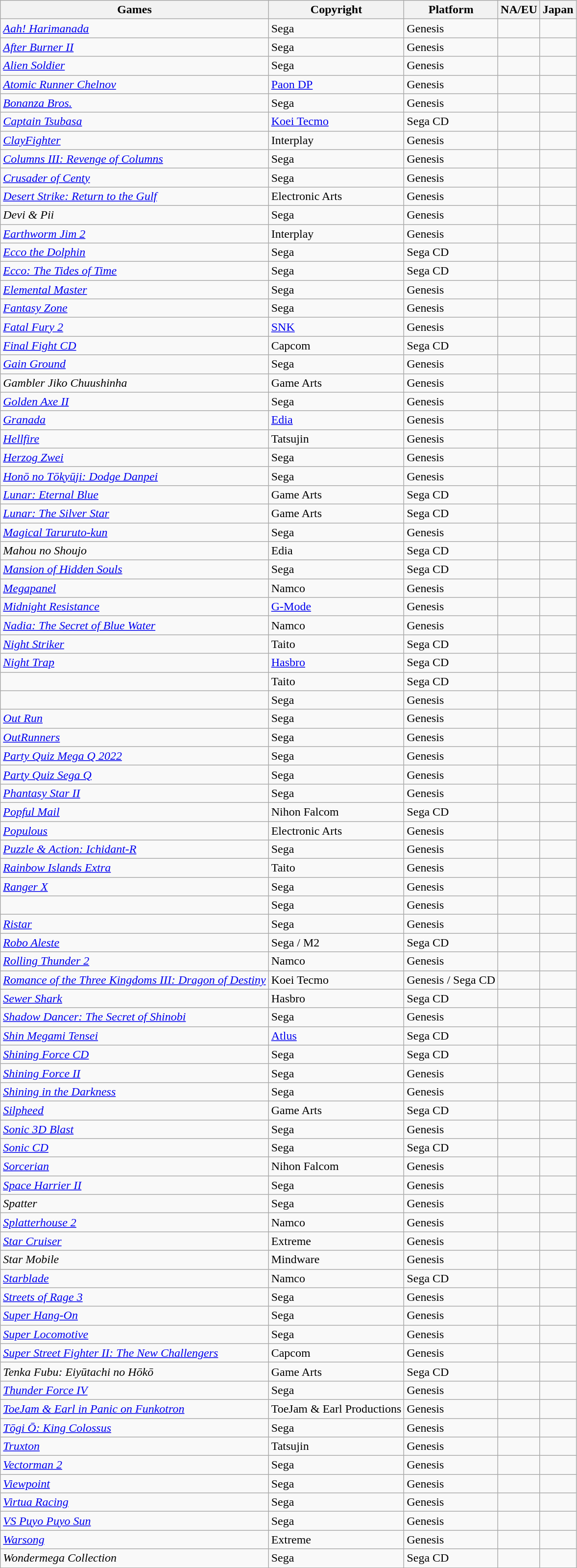<table class="wikitable sortable">
<tr>
<th>Games</th>
<th>Copyright</th>
<th>Platform</th>
<th>NA/EU</th>
<th>Japan</th>
</tr>
<tr>
<td><em><a href='#'>Aah! Harimanada</a></em></td>
<td>Sega</td>
<td>Genesis</td>
<td></td>
<td></td>
</tr>
<tr>
<td><em><a href='#'>After Burner II</a></em></td>
<td>Sega</td>
<td>Genesis</td>
<td></td>
<td></td>
</tr>
<tr>
<td><em><a href='#'>Alien Soldier</a></em></td>
<td>Sega</td>
<td>Genesis</td>
<td></td>
<td></td>
</tr>
<tr>
<td><em><a href='#'>Atomic Runner Chelnov</a></em></td>
<td><a href='#'>Paon DP</a></td>
<td>Genesis</td>
<td></td>
<td></td>
</tr>
<tr>
<td><em><a href='#'>Bonanza Bros.</a></em></td>
<td>Sega</td>
<td>Genesis</td>
<td></td>
<td></td>
</tr>
<tr>
<td><em><a href='#'>Captain Tsubasa</a></em></td>
<td><a href='#'>Koei Tecmo</a></td>
<td>Sega CD</td>
<td></td>
<td></td>
</tr>
<tr>
<td><em><a href='#'>ClayFighter</a></em></td>
<td>Interplay</td>
<td>Genesis</td>
<td></td>
<td></td>
</tr>
<tr>
<td><em><a href='#'>Columns III: Revenge of Columns</a></em></td>
<td>Sega</td>
<td>Genesis</td>
<td></td>
<td></td>
</tr>
<tr>
<td><em><a href='#'>Crusader of Centy</a></em></td>
<td>Sega</td>
<td>Genesis</td>
<td></td>
<td></td>
</tr>
<tr>
<td><em><a href='#'>Desert Strike: Return to the Gulf</a></em></td>
<td>Electronic Arts</td>
<td>Genesis</td>
<td></td>
<td></td>
</tr>
<tr>
<td><em>Devi & Pii</em></td>
<td>Sega</td>
<td>Genesis</td>
<td></td>
<td></td>
</tr>
<tr>
<td><em><a href='#'>Earthworm Jim 2</a></em></td>
<td>Interplay</td>
<td>Genesis</td>
<td></td>
<td></td>
</tr>
<tr>
<td><em><a href='#'>Ecco the Dolphin</a></em></td>
<td>Sega</td>
<td>Sega CD</td>
<td></td>
<td></td>
</tr>
<tr>
<td><em><a href='#'>Ecco: The Tides of Time</a></em></td>
<td>Sega</td>
<td>Sega CD</td>
<td></td>
<td></td>
</tr>
<tr>
<td><em><a href='#'>Elemental Master</a></em></td>
<td>Sega</td>
<td>Genesis</td>
<td></td>
<td></td>
</tr>
<tr>
<td><em><a href='#'>Fantasy Zone</a></em></td>
<td>Sega</td>
<td>Genesis</td>
<td></td>
<td></td>
</tr>
<tr>
<td><em><a href='#'>Fatal Fury 2</a></em></td>
<td><a href='#'>SNK</a></td>
<td>Genesis</td>
<td></td>
<td></td>
</tr>
<tr>
<td><em><a href='#'>Final Fight CD</a></em></td>
<td>Capcom</td>
<td>Sega CD</td>
<td></td>
<td></td>
</tr>
<tr>
<td><em><a href='#'>Gain Ground</a></em></td>
<td>Sega</td>
<td>Genesis</td>
<td></td>
<td></td>
</tr>
<tr>
<td><em>Gambler Jiko Chuushinha</em></td>
<td>Game Arts</td>
<td>Genesis</td>
<td></td>
<td></td>
</tr>
<tr>
<td><em><a href='#'>Golden Axe II</a></em></td>
<td>Sega</td>
<td>Genesis</td>
<td></td>
<td></td>
</tr>
<tr>
<td><em><a href='#'>Granada</a></em></td>
<td><a href='#'>Edia</a></td>
<td>Genesis</td>
<td></td>
<td></td>
</tr>
<tr>
<td><em><a href='#'>Hellfire</a></em></td>
<td>Tatsujin</td>
<td>Genesis</td>
<td></td>
<td></td>
</tr>
<tr>
<td><em><a href='#'>Herzog Zwei</a></em></td>
<td>Sega</td>
<td>Genesis</td>
<td></td>
<td></td>
</tr>
<tr>
<td><em><a href='#'>Honō no Tōkyūji: Dodge Danpei</a></em></td>
<td>Sega</td>
<td>Genesis</td>
<td></td>
<td></td>
</tr>
<tr>
<td><em><a href='#'>Lunar: Eternal Blue</a></em></td>
<td>Game Arts</td>
<td>Sega CD</td>
<td></td>
<td></td>
</tr>
<tr>
<td><em><a href='#'>Lunar: The Silver Star</a></em></td>
<td>Game Arts</td>
<td>Sega CD</td>
<td></td>
<td></td>
</tr>
<tr>
<td><em><a href='#'>Magical Taruruto-kun</a></em></td>
<td>Sega</td>
<td>Genesis</td>
<td></td>
<td></td>
</tr>
<tr>
<td><em>Mahou no Shoujo</em></td>
<td>Edia</td>
<td>Sega CD</td>
<td></td>
<td></td>
</tr>
<tr>
<td><em><a href='#'>Mansion of Hidden Souls</a></em></td>
<td>Sega</td>
<td>Sega CD</td>
<td></td>
<td></td>
</tr>
<tr>
<td><em><a href='#'>Megapanel</a></em></td>
<td>Namco</td>
<td>Genesis</td>
<td></td>
<td></td>
</tr>
<tr>
<td><em><a href='#'>Midnight Resistance</a></em></td>
<td><a href='#'>G-Mode</a></td>
<td>Genesis</td>
<td></td>
<td></td>
</tr>
<tr>
<td><em><a href='#'>Nadia: The Secret of Blue Water</a></em></td>
<td>Namco</td>
<td>Genesis</td>
<td></td>
<td></td>
</tr>
<tr>
<td><em><a href='#'>Night Striker</a></em></td>
<td>Taito</td>
<td>Sega CD</td>
<td></td>
<td></td>
</tr>
<tr>
<td><em><a href='#'>Night Trap</a></em></td>
<td><a href='#'>Hasbro</a></td>
<td>Sega CD</td>
<td></td>
<td></td>
</tr>
<tr>
<td></td>
<td>Taito</td>
<td>Sega CD</td>
<td></td>
<td></td>
</tr>
<tr>
<td></td>
<td>Sega</td>
<td>Genesis</td>
<td></td>
<td></td>
</tr>
<tr>
<td><em><a href='#'>Out Run</a></em></td>
<td>Sega</td>
<td>Genesis</td>
<td></td>
<td></td>
</tr>
<tr>
<td><em><a href='#'>OutRunners</a></em></td>
<td>Sega</td>
<td>Genesis</td>
<td></td>
<td></td>
</tr>
<tr>
<td><em><a href='#'>Party Quiz Mega Q 2022</a></em></td>
<td>Sega</td>
<td>Genesis</td>
<td></td>
<td></td>
</tr>
<tr>
<td><em><a href='#'>Party Quiz Sega Q</a></em></td>
<td>Sega</td>
<td>Genesis</td>
<td></td>
<td></td>
</tr>
<tr>
<td><em><a href='#'>Phantasy Star II</a></em></td>
<td>Sega</td>
<td>Genesis</td>
<td></td>
<td></td>
</tr>
<tr>
<td><em><a href='#'>Popful Mail</a></em></td>
<td>Nihon Falcom</td>
<td>Sega CD</td>
<td></td>
<td></td>
</tr>
<tr>
<td><em><a href='#'>Populous</a></em></td>
<td>Electronic Arts</td>
<td>Genesis</td>
<td></td>
<td></td>
</tr>
<tr>
<td><em><a href='#'>Puzzle & Action: Ichidant-R</a></em></td>
<td>Sega</td>
<td>Genesis</td>
<td></td>
<td></td>
</tr>
<tr>
<td><em><a href='#'>Rainbow Islands Extra</a></em></td>
<td>Taito</td>
<td>Genesis</td>
<td></td>
<td></td>
</tr>
<tr>
<td><em><a href='#'>Ranger X</a></em></td>
<td>Sega</td>
<td>Genesis</td>
<td></td>
<td></td>
</tr>
<tr>
<td></td>
<td>Sega</td>
<td>Genesis</td>
<td></td>
<td></td>
</tr>
<tr>
<td><em><a href='#'>Ristar</a></em></td>
<td>Sega</td>
<td>Genesis</td>
<td></td>
<td></td>
</tr>
<tr>
<td><em><a href='#'>Robo Aleste</a></em></td>
<td>Sega / M2</td>
<td>Sega CD</td>
<td></td>
<td></td>
</tr>
<tr>
<td><em><a href='#'>Rolling Thunder 2</a></em></td>
<td>Namco</td>
<td>Genesis</td>
<td></td>
<td></td>
</tr>
<tr>
<td><em><a href='#'>Romance of the Three Kingdoms III: Dragon of Destiny</a></em></td>
<td>Koei Tecmo</td>
<td>Genesis / Sega CD</td>
<td></td>
<td></td>
</tr>
<tr>
<td><em><a href='#'>Sewer Shark</a></em></td>
<td>Hasbro</td>
<td>Sega CD</td>
<td></td>
<td></td>
</tr>
<tr>
<td><em><a href='#'>Shadow Dancer: The Secret of Shinobi</a></em></td>
<td>Sega</td>
<td>Genesis</td>
<td></td>
<td></td>
</tr>
<tr>
<td><em><a href='#'>Shin Megami Tensei</a></em></td>
<td><a href='#'>Atlus</a></td>
<td>Sega CD</td>
<td></td>
<td></td>
</tr>
<tr>
<td><em><a href='#'>Shining Force CD</a></em></td>
<td>Sega</td>
<td>Sega CD</td>
<td></td>
<td></td>
</tr>
<tr>
<td><em><a href='#'>Shining Force II</a></em></td>
<td>Sega</td>
<td>Genesis</td>
<td></td>
<td></td>
</tr>
<tr>
<td><em><a href='#'>Shining in the Darkness</a></em></td>
<td>Sega</td>
<td>Genesis</td>
<td></td>
<td></td>
</tr>
<tr>
<td><em><a href='#'>Silpheed</a></em></td>
<td>Game Arts</td>
<td>Sega CD</td>
<td></td>
<td></td>
</tr>
<tr>
<td><em><a href='#'>Sonic 3D Blast</a></em></td>
<td>Sega</td>
<td>Genesis</td>
<td></td>
<td></td>
</tr>
<tr>
<td><em><a href='#'>Sonic CD</a></em></td>
<td>Sega</td>
<td>Sega CD</td>
<td></td>
<td></td>
</tr>
<tr>
<td><em><a href='#'>Sorcerian</a></em></td>
<td>Nihon Falcom</td>
<td>Genesis</td>
<td></td>
<td></td>
</tr>
<tr>
<td><em><a href='#'>Space Harrier II</a></em></td>
<td>Sega</td>
<td>Genesis</td>
<td></td>
<td></td>
</tr>
<tr>
<td><em>Spatter</em></td>
<td>Sega</td>
<td>Genesis</td>
<td></td>
<td></td>
</tr>
<tr>
<td><em><a href='#'>Splatterhouse 2</a></em></td>
<td>Namco</td>
<td>Genesis</td>
<td></td>
<td></td>
</tr>
<tr>
<td><em><a href='#'>Star Cruiser</a></em></td>
<td>Extreme</td>
<td>Genesis</td>
<td></td>
<td></td>
</tr>
<tr>
<td><em>Star Mobile</em></td>
<td>Mindware</td>
<td>Genesis</td>
<td></td>
<td></td>
</tr>
<tr>
<td><em><a href='#'>Starblade</a></em></td>
<td>Namco</td>
<td>Sega CD</td>
<td></td>
<td></td>
</tr>
<tr>
<td><em><a href='#'>Streets of Rage 3</a></em></td>
<td>Sega</td>
<td>Genesis</td>
<td></td>
<td></td>
</tr>
<tr>
<td><em><a href='#'>Super Hang-On</a></em></td>
<td>Sega</td>
<td>Genesis</td>
<td></td>
<td></td>
</tr>
<tr>
<td><em><a href='#'>Super Locomotive</a></em></td>
<td>Sega</td>
<td>Genesis</td>
<td></td>
<td></td>
</tr>
<tr>
<td><em><a href='#'>Super Street Fighter II: The New Challengers</a></em></td>
<td>Capcom</td>
<td>Genesis</td>
<td></td>
<td></td>
</tr>
<tr>
<td><em>Tenka Fubu: Eiyūtachi no Hōkō</em></td>
<td>Game Arts</td>
<td>Sega CD</td>
<td></td>
<td></td>
</tr>
<tr>
<td><em><a href='#'>Thunder Force IV</a></em></td>
<td>Sega</td>
<td>Genesis</td>
<td></td>
<td></td>
</tr>
<tr>
<td><em><a href='#'>ToeJam & Earl in Panic on Funkotron</a></em></td>
<td>ToeJam & Earl Productions</td>
<td>Genesis</td>
<td></td>
<td></td>
</tr>
<tr>
<td><em><a href='#'>Tōgi Ō: King Colossus</a></em></td>
<td>Sega</td>
<td>Genesis</td>
<td></td>
<td></td>
</tr>
<tr>
<td><em><a href='#'>Truxton</a></em></td>
<td>Tatsujin</td>
<td>Genesis</td>
<td></td>
<td></td>
</tr>
<tr>
<td><em><a href='#'>Vectorman 2</a></em></td>
<td>Sega</td>
<td>Genesis</td>
<td></td>
<td></td>
</tr>
<tr>
<td><em><a href='#'>Viewpoint</a></em></td>
<td>Sega</td>
<td>Genesis</td>
<td></td>
<td></td>
</tr>
<tr>
<td><em><a href='#'>Virtua Racing</a></em></td>
<td>Sega</td>
<td>Genesis</td>
<td></td>
<td></td>
</tr>
<tr>
<td><em><a href='#'>VS Puyo Puyo Sun</a></em></td>
<td>Sega</td>
<td>Genesis</td>
<td></td>
<td></td>
</tr>
<tr>
<td><em><a href='#'>Warsong</a></em></td>
<td>Extreme</td>
<td>Genesis</td>
<td></td>
<td></td>
</tr>
<tr>
<td><em>Wondermega Collection</em></td>
<td>Sega</td>
<td>Sega CD</td>
<td></td>
<td></td>
</tr>
</table>
